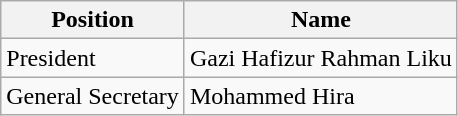<table class="wikitable" style="text-align:left">
<tr>
<th>Position</th>
<th>Name</th>
</tr>
<tr>
<td>President</td>
<td> Gazi Hafizur Rahman Liku</td>
</tr>
<tr>
<td>General Secretary</td>
<td> Mohammed Hira</td>
</tr>
</table>
